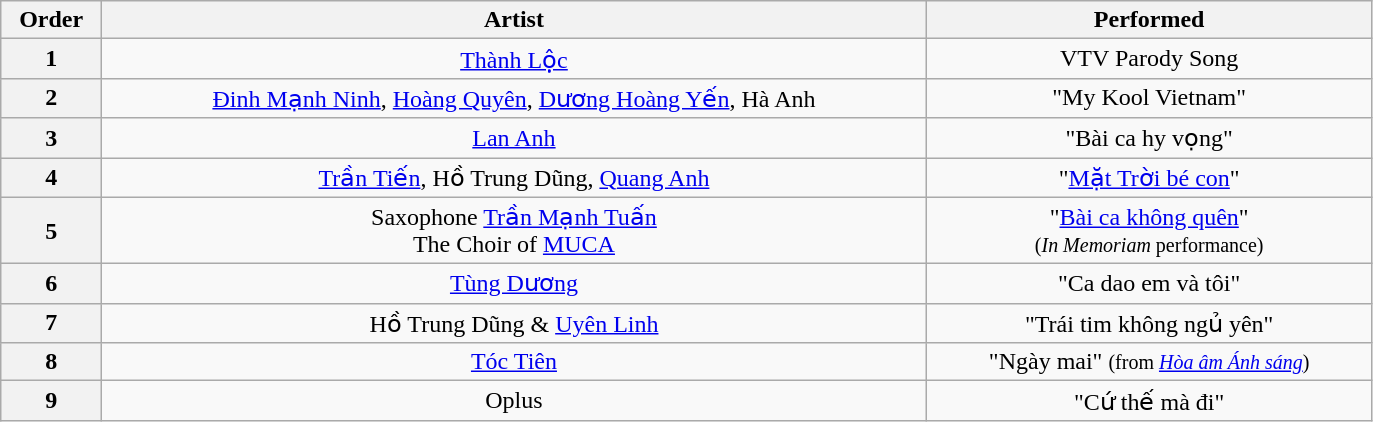<table class="wikitable" style="text-align:center; width:72.4%;">
<tr>
<th>Order</th>
<th>Artist</th>
<th>Performed</th>
</tr>
<tr>
<th>1</th>
<td><a href='#'>Thành Lộc</a></td>
<td>VTV Parody Song</td>
</tr>
<tr>
<th>2</th>
<td><a href='#'>Đinh Mạnh Ninh</a>, <a href='#'>Hoàng Quyên</a>, <a href='#'>Dương Hoàng Yến</a>, Hà Anh</td>
<td>"My Kool Vietnam"</td>
</tr>
<tr>
<th>3</th>
<td><a href='#'>Lan Anh</a></td>
<td>"Bài ca hy vọng"</td>
</tr>
<tr>
<th>4</th>
<td><a href='#'>Trần Tiến</a>, Hồ Trung Dũng, <a href='#'>Quang Anh</a></td>
<td>"<a href='#'>Mặt Trời bé con</a>"</td>
</tr>
<tr>
<th>5</th>
<td>Saxophone <a href='#'>Trần Mạnh Tuấn</a> <br>The Choir of <a href='#'>MUCA</a></td>
<td>"<a href='#'>Bài ca không quên</a>" <br><small>(<em>In Memoriam</em> performance)</small></td>
</tr>
<tr>
<th>6</th>
<td><a href='#'>Tùng Dương</a></td>
<td>"Ca dao em và tôi"</td>
</tr>
<tr>
<th>7</th>
<td>Hồ Trung Dũng & <a href='#'>Uyên Linh</a></td>
<td>"Trái tim không ngủ yên"</td>
</tr>
<tr>
<th>8</th>
<td><a href='#'>Tóc Tiên</a></td>
<td>"Ngày mai" <small>(from <em><a href='#'>Hòa âm Ánh sáng</a></em>)</small></td>
</tr>
<tr>
<th>9</th>
<td>Oplus</td>
<td>"Cứ thế mà đi"</td>
</tr>
</table>
